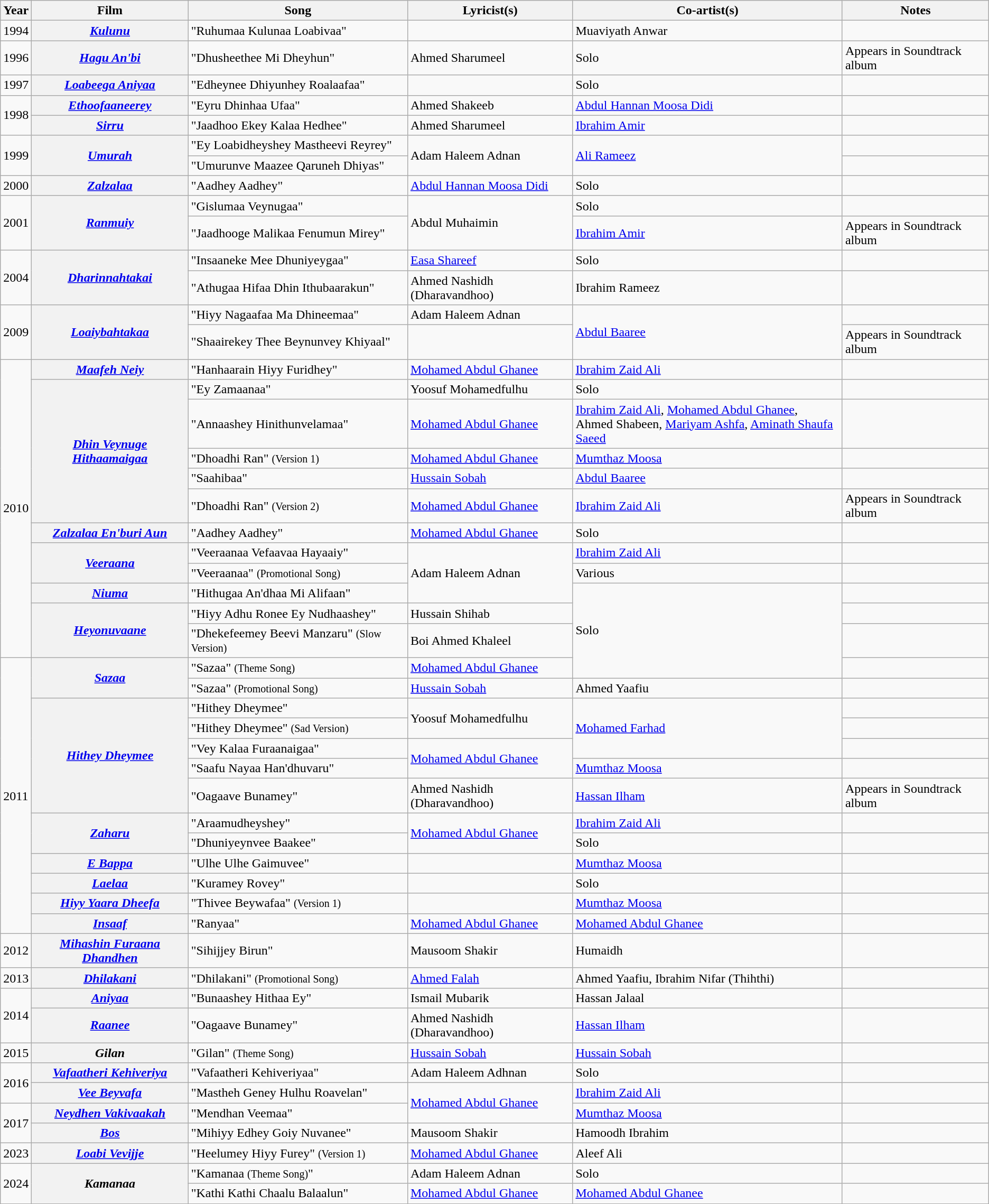<table class="wikitable plainrowheaders">
<tr>
<th scope="col">Year</th>
<th scope="col">Film</th>
<th scope="col">Song</th>
<th>Lyricist(s)</th>
<th scope="col">Co-artist(s)</th>
<th>Notes</th>
</tr>
<tr>
<td>1994</td>
<th scope="row"><em><a href='#'>Kulunu</a></em></th>
<td>"Ruhumaa Kulunaa Loabivaa"</td>
<td></td>
<td>Muaviyath Anwar</td>
<td></td>
</tr>
<tr>
<td>1996</td>
<th scope="row"><em><a href='#'>Hagu An'bi</a></em></th>
<td>"Dhusheethee Mi Dheyhun"</td>
<td>Ahmed Sharumeel</td>
<td>Solo</td>
<td>Appears in Soundtrack album</td>
</tr>
<tr>
<td>1997</td>
<th scope="row"><em><a href='#'>Loabeega Aniyaa</a></em></th>
<td>"Edheynee Dhiyunhey Roalaafaa"</td>
<td></td>
<td>Solo</td>
<td></td>
</tr>
<tr>
<td rowspan="2">1998</td>
<th scope="row"><em><a href='#'>Ethoofaaneerey</a></em></th>
<td>"Eyru Dhinhaa Ufaa"</td>
<td>Ahmed Shakeeb</td>
<td><a href='#'>Abdul Hannan Moosa Didi</a></td>
<td></td>
</tr>
<tr>
<th scope="row"><em><a href='#'>Sirru</a></em></th>
<td>"Jaadhoo Ekey Kalaa Hedhee"</td>
<td>Ahmed Sharumeel</td>
<td><a href='#'>Ibrahim Amir</a></td>
<td></td>
</tr>
<tr>
<td rowspan="2">1999</td>
<th scope="row" rowspan="2"><em><a href='#'>Umurah</a></em></th>
<td>"Ey Loabidheyshey Mastheevi Reyrey"</td>
<td rowspan="2">Adam Haleem Adnan</td>
<td rowspan="2"><a href='#'>Ali Rameez</a></td>
<td></td>
</tr>
<tr>
<td>"Umurunve Maazee Qaruneh Dhiyas"</td>
<td></td>
</tr>
<tr>
<td>2000</td>
<th scope="row"><em><a href='#'>Zalzalaa</a></em></th>
<td>"Aadhey Aadhey"</td>
<td><a href='#'>Abdul Hannan Moosa Didi</a></td>
<td>Solo</td>
<td></td>
</tr>
<tr>
<td rowspan="2">2001</td>
<th scope="row" rowspan="2"><em><a href='#'>Ranmuiy</a></em></th>
<td>"Gislumaa Veynugaa"</td>
<td rowspan="2">Abdul Muhaimin</td>
<td>Solo</td>
<td></td>
</tr>
<tr>
<td>"Jaadhooge Malikaa Fenumun Mirey"</td>
<td><a href='#'>Ibrahim Amir</a></td>
<td>Appears in Soundtrack album</td>
</tr>
<tr>
<td rowspan="2">2004</td>
<th scope="row" rowspan="2"><em><a href='#'>Dharinnahtakai</a></em></th>
<td>"Insaaneke Mee Dhuniyeygaa"</td>
<td><a href='#'>Easa Shareef</a></td>
<td>Solo</td>
<td></td>
</tr>
<tr>
<td>"Athugaa Hifaa Dhin Ithubaarakun"</td>
<td>Ahmed Nashidh (Dharavandhoo)</td>
<td>Ibrahim Rameez</td>
<td></td>
</tr>
<tr>
<td rowspan="2">2009</td>
<th scope="row" rowspan="2"><em><a href='#'>Loaiybahtakaa</a></em></th>
<td>"Hiyy Nagaafaa Ma Dhineemaa"</td>
<td>Adam Haleem Adnan</td>
<td rowspan="2"><a href='#'>Abdul Baaree</a></td>
<td></td>
</tr>
<tr>
<td>"Shaairekey Thee Beynunvey Khiyaal"</td>
<td></td>
<td>Appears in Soundtrack album</td>
</tr>
<tr>
<td rowspan="12">2010</td>
<th scope="row"><em><a href='#'>Maafeh Neiy</a></em></th>
<td>"Hanhaarain Hiyy Furidhey"</td>
<td><a href='#'>Mohamed Abdul Ghanee</a></td>
<td><a href='#'>Ibrahim Zaid Ali</a></td>
<td></td>
</tr>
<tr>
<th scope="row" rowspan="5"><em><a href='#'>Dhin Veynuge Hithaamaigaa</a></em></th>
<td>"Ey Zamaanaa"</td>
<td>Yoosuf Mohamedfulhu</td>
<td>Solo</td>
<td></td>
</tr>
<tr>
<td>"Annaashey Hinithunvelamaa"</td>
<td><a href='#'>Mohamed Abdul Ghanee</a></td>
<td><a href='#'>Ibrahim Zaid Ali</a>, <a href='#'>Mohamed Abdul Ghanee</a>,<br>Ahmed Shabeen, <a href='#'>Mariyam Ashfa</a>, <a href='#'>Aminath Shaufa Saeed</a></td>
<td></td>
</tr>
<tr>
<td>"Dhoadhi Ran" <small>(Version 1)</small></td>
<td><a href='#'>Mohamed Abdul Ghanee</a></td>
<td><a href='#'>Mumthaz Moosa</a></td>
<td></td>
</tr>
<tr>
<td>"Saahibaa"</td>
<td><a href='#'>Hussain Sobah</a></td>
<td><a href='#'>Abdul Baaree</a></td>
<td></td>
</tr>
<tr>
<td>"Dhoadhi Ran" <small>(Version 2)</small></td>
<td><a href='#'>Mohamed Abdul Ghanee</a></td>
<td><a href='#'>Ibrahim Zaid Ali</a></td>
<td>Appears in Soundtrack album</td>
</tr>
<tr>
<th scope="row"><em><a href='#'>Zalzalaa En'buri Aun</a></em></th>
<td>"Aadhey Aadhey"</td>
<td><a href='#'>Mohamed Abdul Ghanee</a></td>
<td>Solo</td>
<td></td>
</tr>
<tr>
<th scope="row" rowspan="2"><em><a href='#'>Veeraana</a></em></th>
<td>"Veeraanaa Vefaavaa Hayaaiy"</td>
<td rowspan="3">Adam Haleem Adnan</td>
<td><a href='#'>Ibrahim Zaid Ali</a></td>
<td></td>
</tr>
<tr>
<td>"Veeraanaa" <small>(Promotional Song)</small></td>
<td>Various</td>
<td></td>
</tr>
<tr>
<th scope="row"><em><a href='#'>Niuma</a></em></th>
<td>"Hithugaa An'dhaa Mi Alifaan"</td>
<td rowspan="4">Solo</td>
<td></td>
</tr>
<tr>
<th scope="row" rowspan="2"><em><a href='#'>Heyonuvaane</a></em></th>
<td>"Hiyy Adhu Ronee Ey Nudhaashey"</td>
<td>Hussain Shihab</td>
<td></td>
</tr>
<tr>
<td>"Dhekefeemey Beevi Manzaru" <small>(Slow Version)</small></td>
<td>Boi Ahmed Khaleel</td>
<td></td>
</tr>
<tr>
<td rowspan="13">2011</td>
<th scope="row" rowspan="2"><a href='#'><em>Sazaa</em></a></th>
<td>"Sazaa" <small>(Theme Song)</small></td>
<td><a href='#'>Mohamed Abdul Ghanee</a></td>
<td></td>
</tr>
<tr>
<td>"Sazaa" <small>(Promotional Song)</small></td>
<td><a href='#'>Hussain Sobah</a></td>
<td>Ahmed Yaafiu</td>
<td></td>
</tr>
<tr>
<th scope="row" rowspan="5"><em><a href='#'>Hithey Dheymee</a></em></th>
<td>"Hithey Dheymee"</td>
<td rowspan="2">Yoosuf Mohamedfulhu</td>
<td rowspan="3"><a href='#'>Mohamed Farhad</a></td>
<td></td>
</tr>
<tr>
<td>"Hithey Dheymee" <small>(Sad Version)</small></td>
<td></td>
</tr>
<tr>
<td>"Vey Kalaa Furaanaigaa"</td>
<td rowspan="2"><a href='#'>Mohamed Abdul Ghanee</a></td>
<td></td>
</tr>
<tr>
<td>"Saafu Nayaa Han'dhuvaru"</td>
<td><a href='#'>Mumthaz Moosa</a></td>
<td></td>
</tr>
<tr>
<td>"Oagaave Bunamey"</td>
<td>Ahmed Nashidh (Dharavandhoo)</td>
<td><a href='#'>Hassan Ilham</a></td>
<td>Appears in Soundtrack album</td>
</tr>
<tr>
<th scope="row" rowspan="2"><em><a href='#'>Zaharu</a></em></th>
<td>"Araamudheyshey"</td>
<td rowspan="2"><a href='#'>Mohamed Abdul Ghanee</a></td>
<td><a href='#'>Ibrahim Zaid Ali</a></td>
<td></td>
</tr>
<tr>
<td>"Dhuniyeynvee Baakee"</td>
<td>Solo</td>
<td></td>
</tr>
<tr>
<th scope="row"><em><a href='#'>E Bappa</a></em></th>
<td>"Ulhe Ulhe Gaimuvee"</td>
<td></td>
<td><a href='#'>Mumthaz Moosa</a></td>
<td></td>
</tr>
<tr>
<th scope="row"><em><a href='#'>Laelaa</a></em></th>
<td>"Kuramey Rovey"</td>
<td></td>
<td>Solo</td>
<td></td>
</tr>
<tr>
<th scope="row"><em><a href='#'>Hiyy Yaara Dheefa</a></em></th>
<td>"Thivee Beywafaa" <small>(Version 1)</small></td>
<td></td>
<td><a href='#'>Mumthaz Moosa</a></td>
<td></td>
</tr>
<tr>
<th scope="row"><a href='#'><em>Insaaf</em></a></th>
<td>"Ranyaa"</td>
<td><a href='#'>Mohamed Abdul Ghanee</a></td>
<td><a href='#'>Mohamed Abdul Ghanee</a></td>
<td></td>
</tr>
<tr>
<td>2012</td>
<th scope="row"><em><a href='#'>Mihashin Furaana Dhandhen</a></em></th>
<td>"Sihijjey Birun"</td>
<td>Mausoom Shakir</td>
<td>Humaidh</td>
<td></td>
</tr>
<tr>
<td>2013</td>
<th scope="row"><em><a href='#'>Dhilakani</a></em></th>
<td>"Dhilakani" <small>(Promotional Song)</small></td>
<td><a href='#'>Ahmed Falah</a></td>
<td>Ahmed Yaafiu, Ibrahim Nifar (Thihthi)</td>
<td></td>
</tr>
<tr>
<td rowspan="2">2014</td>
<th scope="row"><em><a href='#'>Aniyaa</a></em></th>
<td>"Bunaashey Hithaa Ey"</td>
<td>Ismail Mubarik</td>
<td>Hassan Jalaal</td>
<td></td>
</tr>
<tr>
<th scope="row"><em><a href='#'>Raanee</a></em></th>
<td>"Oagaave Bunamey"</td>
<td>Ahmed Nashidh (Dharavandhoo)</td>
<td><a href='#'>Hassan Ilham</a></td>
<td></td>
</tr>
<tr>
<td>2015</td>
<th scope="row"><em>Gilan</em></th>
<td>"Gilan" <small>(Theme Song)</small></td>
<td><a href='#'>Hussain Sobah</a></td>
<td><a href='#'>Hussain Sobah</a></td>
<td></td>
</tr>
<tr>
<td rowspan="2">2016</td>
<th scope="row"><em><a href='#'>Vafaatheri Kehiveriya</a></em></th>
<td>"Vafaatheri Kehiveriyaa"</td>
<td>Adam Haleem Adhnan</td>
<td>Solo</td>
<td></td>
</tr>
<tr>
<th scope="row"><em><a href='#'>Vee Beyvafa</a></em></th>
<td>"Mastheh Geney Hulhu Roavelan"</td>
<td rowspan="2"><a href='#'>Mohamed Abdul Ghanee</a></td>
<td><a href='#'>Ibrahim Zaid Ali</a></td>
<td></td>
</tr>
<tr>
<td rowspan="2">2017</td>
<th scope="row"><em><a href='#'>Neydhen Vakivaakah</a></em></th>
<td>"Mendhan Veemaa"</td>
<td><a href='#'>Mumthaz Moosa</a></td>
<td></td>
</tr>
<tr>
<th scope="row"><a href='#'><em>Bos</em></a></th>
<td>"Mihiyy Edhey Goiy Nuvanee"</td>
<td>Mausoom Shakir</td>
<td>Hamoodh Ibrahim</td>
<td></td>
</tr>
<tr>
<td>2023</td>
<th scope="row"><em><a href='#'>Loabi Vevijje</a></em></th>
<td>"Heelumey Hiyy Furey" <small>(Version 1)</small></td>
<td><a href='#'>Mohamed Abdul Ghanee</a></td>
<td>Aleef Ali</td>
<td></td>
</tr>
<tr>
<td rowspan="2">2024</td>
<th scope="row" rowspan="2"><em>Kamanaa</em></th>
<td>"Kamanaa <small>(Theme Song)</small>"</td>
<td>Adam Haleem Adnan</td>
<td>Solo</td>
<td></td>
</tr>
<tr>
<td>"Kathi Kathi Chaalu Balaalun"</td>
<td><a href='#'>Mohamed Abdul Ghanee</a></td>
<td><a href='#'>Mohamed Abdul Ghanee</a></td>
<td></td>
</tr>
<tr>
</tr>
</table>
